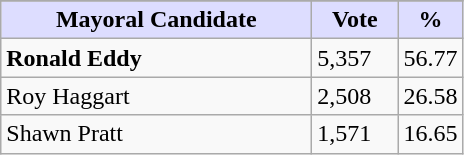<table class="wikitable">
<tr style="background-color:#E9E9E9">
</tr>
<tr>
<th style="background:#ddf; width:200px;">Mayoral Candidate</th>
<th style="background:#ddf; width:50px;">Vote</th>
<th style="background:#ddf; width:30px;">%</th>
</tr>
<tr>
<td><strong>Ronald Eddy</strong></td>
<td>5,357</td>
<td>56.77</td>
</tr>
<tr>
<td>Roy Haggart</td>
<td>2,508</td>
<td>26.58</td>
</tr>
<tr>
<td>Shawn Pratt</td>
<td>1,571</td>
<td>16.65</td>
</tr>
</table>
